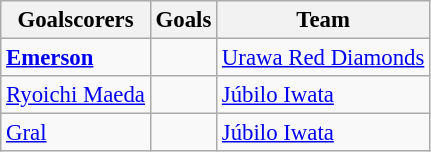<table class="wikitable sortable" style="font-size: 95%;">
<tr>
<th>Goalscorers</th>
<th>Goals</th>
<th>Team</th>
</tr>
<tr>
<td> <strong><a href='#'>Emerson</a></strong></td>
<td></td>
<td><a href='#'>Urawa Red Diamonds</a></td>
</tr>
<tr>
<td> <a href='#'>Ryoichi Maeda</a></td>
<td></td>
<td><a href='#'>Júbilo Iwata</a></td>
</tr>
<tr>
<td> <a href='#'>Gral</a></td>
<td></td>
<td><a href='#'>Júbilo Iwata</a></td>
</tr>
</table>
